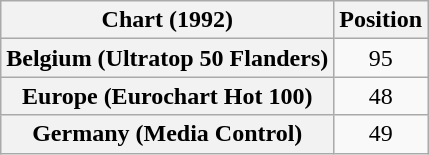<table class="wikitable sortable plainrowheaders" style="text-align:center">
<tr>
<th scope="col">Chart (1992)</th>
<th scope="col">Position</th>
</tr>
<tr>
<th scope="row">Belgium (Ultratop 50 Flanders)</th>
<td>95</td>
</tr>
<tr>
<th scope="row">Europe (Eurochart Hot 100)</th>
<td>48</td>
</tr>
<tr>
<th scope="row">Germany (Media Control)</th>
<td>49</td>
</tr>
</table>
